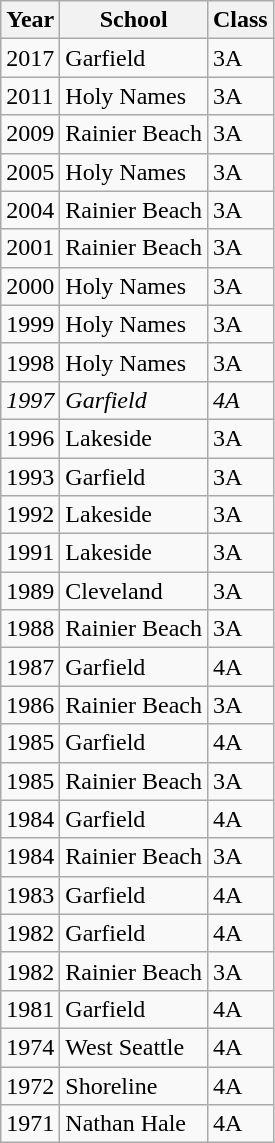<table class="wikitable">
<tr>
<th>Year</th>
<th>School</th>
<th>Class</th>
</tr>
<tr>
<td>2017</td>
<td>Garfield</td>
<td>3A</td>
</tr>
<tr>
<td>2011</td>
<td>Holy Names</td>
<td>3A</td>
</tr>
<tr>
<td>2009</td>
<td>Rainier Beach</td>
<td>3A</td>
</tr>
<tr>
<td>2005</td>
<td>Holy Names</td>
<td>3A</td>
</tr>
<tr>
<td>2004</td>
<td>Rainier Beach</td>
<td>3A</td>
</tr>
<tr>
<td>2001</td>
<td>Rainier Beach</td>
<td>3A</td>
</tr>
<tr>
<td>2000</td>
<td>Holy Names</td>
<td>3A</td>
</tr>
<tr>
<td>1999</td>
<td>Holy Names</td>
<td>3A</td>
</tr>
<tr>
<td>1998</td>
<td>Holy Names</td>
<td>3A</td>
</tr>
<tr>
<td><em>1997</em></td>
<td><em>Garfield</em></td>
<td><em>4A</em></td>
</tr>
<tr>
<td>1996</td>
<td>Lakeside</td>
<td>3A</td>
</tr>
<tr>
<td>1993</td>
<td>Garfield</td>
<td>3A</td>
</tr>
<tr>
<td>1992</td>
<td>Lakeside</td>
<td>3A</td>
</tr>
<tr>
<td>1991</td>
<td>Lakeside</td>
<td>3A</td>
</tr>
<tr>
<td>1989</td>
<td>Cleveland</td>
<td>3A</td>
</tr>
<tr>
<td>1988</td>
<td>Rainier Beach</td>
<td>3A</td>
</tr>
<tr>
<td>1987</td>
<td>Garfield</td>
<td>4A</td>
</tr>
<tr>
<td>1986</td>
<td>Rainier Beach</td>
<td>3A</td>
</tr>
<tr>
<td>1985</td>
<td>Garfield</td>
<td>4A</td>
</tr>
<tr>
<td>1985</td>
<td>Rainier Beach</td>
<td>3A</td>
</tr>
<tr>
<td>1984</td>
<td>Garfield</td>
<td>4A</td>
</tr>
<tr>
<td>1984</td>
<td>Rainier Beach</td>
<td>3A</td>
</tr>
<tr>
<td>1983</td>
<td>Garfield</td>
<td>4A</td>
</tr>
<tr>
<td>1982</td>
<td>Garfield</td>
<td>4A</td>
</tr>
<tr>
<td>1982</td>
<td>Rainier Beach</td>
<td>3A</td>
</tr>
<tr>
<td>1981</td>
<td>Garfield</td>
<td>4A</td>
</tr>
<tr>
<td>1974</td>
<td>West Seattle</td>
<td>4A</td>
</tr>
<tr>
<td>1972</td>
<td>Shoreline</td>
<td>4A</td>
</tr>
<tr>
<td>1971</td>
<td>Nathan Hale</td>
<td>4A</td>
</tr>
</table>
